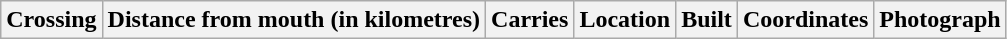<table class=wikitable>
<tr>
<th>Crossing</th>
<th>Distance from mouth (in kilometres)</th>
<th>Carries</th>
<th>Location</th>
<th>Built</th>
<th>Coordinates</th>
<th>Photograph<br>


</th>
</tr>
</table>
